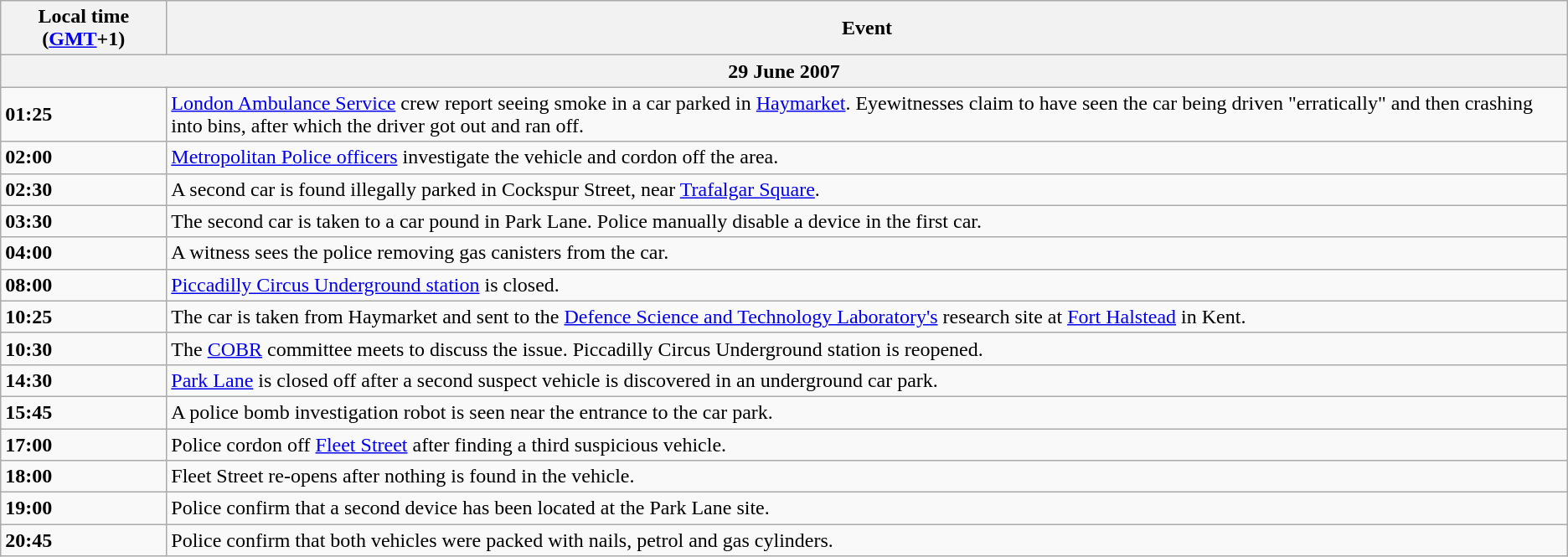<table class="wikitable">
<tr>
<th>Local time (<a href='#'>GMT</a>+1)</th>
<th>Event</th>
</tr>
<tr>
<th colspan=3 style="text-align:center">29 June 2007</th>
</tr>
<tr>
<td><strong>01:25</strong></td>
<td><a href='#'>London Ambulance Service</a> crew report seeing smoke in a car parked in <a href='#'>Haymarket</a>. Eyewitnesses claim to have seen the car being driven "erratically" and then crashing into bins, after which the driver got out and ran off.</td>
</tr>
<tr>
<td><strong>02:00</strong></td>
<td><a href='#'>Metropolitan Police officers</a> investigate the vehicle and cordon off the area.</td>
</tr>
<tr>
<td><strong>02:30</strong></td>
<td>A second car is found illegally parked in Cockspur Street, near <a href='#'>Trafalgar Square</a>.</td>
</tr>
<tr>
<td><strong>03:30</strong></td>
<td>The second car is taken to a car pound in Park Lane. Police manually disable a device in the first car.</td>
</tr>
<tr>
<td><strong>04:00</strong></td>
<td>A witness sees the police removing gas canisters from the car.</td>
</tr>
<tr>
<td><strong>08:00</strong></td>
<td><a href='#'>Piccadilly Circus Underground station</a> is closed.</td>
</tr>
<tr>
<td><strong>10:25</strong></td>
<td>The car is taken from Haymarket and sent to the <a href='#'>Defence Science and Technology Laboratory's</a> research site at <a href='#'>Fort Halstead</a> in Kent.</td>
</tr>
<tr>
<td><strong>10:30</strong></td>
<td>The <a href='#'>COBR</a> committee meets to discuss the issue. Piccadilly Circus Underground station is reopened.</td>
</tr>
<tr>
<td><strong>14:30</strong></td>
<td><a href='#'>Park Lane</a> is closed off after a second suspect vehicle is discovered in an underground car park.</td>
</tr>
<tr>
<td><strong>15:45</strong></td>
<td>A police bomb investigation robot is seen near the entrance to the car park.</td>
</tr>
<tr>
<td><strong>17:00</strong></td>
<td>Police cordon off <a href='#'>Fleet Street</a> after finding a third suspicious vehicle.</td>
</tr>
<tr>
<td><strong>18:00</strong></td>
<td>Fleet Street re-opens after nothing is found in the vehicle.</td>
</tr>
<tr>
<td><strong>19:00</strong></td>
<td>Police confirm that a second device has been located at the Park Lane site.</td>
</tr>
<tr>
<td><strong>20:45</strong></td>
<td>Police confirm that both vehicles were packed with nails, petrol and gas cylinders.</td>
</tr>
</table>
